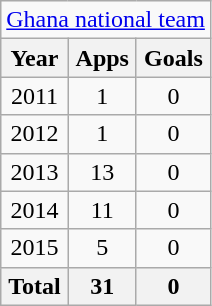<table class="wikitable" style="text-align:center">
<tr>
<td colspan="3"><a href='#'>Ghana national team</a></td>
</tr>
<tr>
<th>Year</th>
<th>Apps</th>
<th>Goals</th>
</tr>
<tr>
<td>2011</td>
<td>1</td>
<td>0</td>
</tr>
<tr>
<td>2012</td>
<td>1</td>
<td>0</td>
</tr>
<tr>
<td>2013</td>
<td>13</td>
<td>0</td>
</tr>
<tr>
<td>2014</td>
<td>11</td>
<td>0</td>
</tr>
<tr>
<td>2015</td>
<td>5</td>
<td>0</td>
</tr>
<tr>
<th>Total</th>
<th>31</th>
<th>0</th>
</tr>
</table>
